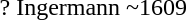<table>
<tr>
<td>? Ingermann</td>
<td>~1609</td>
</tr>
<tr>
</tr>
</table>
